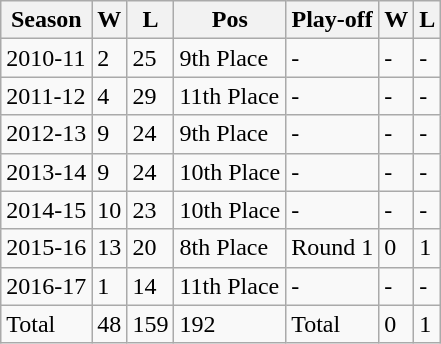<table class="wikitable">
<tr>
<th>Season</th>
<th>W</th>
<th>L</th>
<th>Pos</th>
<th>Play-off</th>
<th>W</th>
<th>L</th>
</tr>
<tr>
<td>2010-11</td>
<td>2</td>
<td>25</td>
<td>9th Place</td>
<td>-</td>
<td>-</td>
<td>-</td>
</tr>
<tr>
<td>2011-12</td>
<td>4</td>
<td>29</td>
<td>11th Place</td>
<td>-</td>
<td>-</td>
<td>-</td>
</tr>
<tr>
<td>2012-13</td>
<td>9</td>
<td>24</td>
<td>9th Place</td>
<td>-</td>
<td>-</td>
<td>-</td>
</tr>
<tr>
<td>2013-14</td>
<td>9</td>
<td>24</td>
<td>10th Place</td>
<td>-</td>
<td>-</td>
<td>-</td>
</tr>
<tr>
<td>2014-15</td>
<td>10</td>
<td>23</td>
<td>10th Place</td>
<td>-</td>
<td>-</td>
<td>-</td>
</tr>
<tr>
<td>2015-16</td>
<td>13</td>
<td>20</td>
<td>8th Place</td>
<td>Round 1</td>
<td>0</td>
<td>1</td>
</tr>
<tr>
<td>2016-17</td>
<td>1</td>
<td>14</td>
<td>11th Place</td>
<td>-</td>
<td>-</td>
<td>-</td>
</tr>
<tr>
<td>Total</td>
<td>48</td>
<td>159</td>
<td>192</td>
<td>Total</td>
<td>0</td>
<td>1</td>
</tr>
</table>
